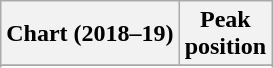<table class="wikitable plainrowheaders" style="text-align:center">
<tr>
<th scope="col">Chart (2018–19)</th>
<th scope="col">Peak<br> position</th>
</tr>
<tr>
</tr>
<tr>
</tr>
</table>
